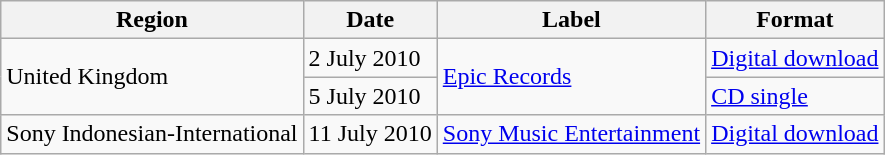<table class="wikitable">
<tr>
<th>Region</th>
<th>Date</th>
<th>Label</th>
<th>Format</th>
</tr>
<tr>
<td rowspan="2">United Kingdom</td>
<td>2 July 2010</td>
<td rowspan="2"><a href='#'>Epic Records</a></td>
<td><a href='#'>Digital download</a></td>
</tr>
<tr>
<td>5 July 2010</td>
<td><a href='#'>CD single</a></td>
</tr>
<tr>
<td>Sony Indonesian-International</td>
<td>11 July 2010</td>
<td><a href='#'>Sony Music Entertainment</a></td>
<td><a href='#'>Digital download</a></td>
</tr>
</table>
